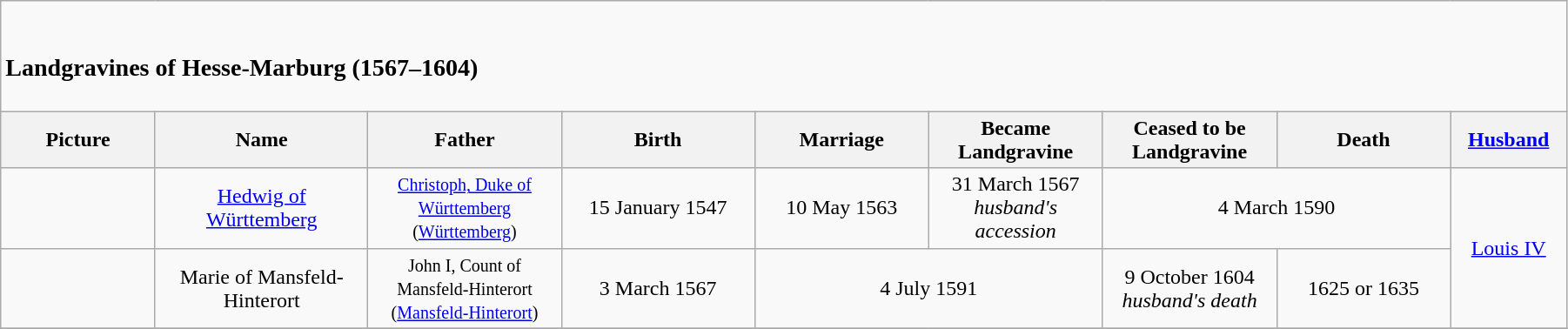<table width=95% class="wikitable">
<tr>
<td colspan="9"><br><h3>Landgravines of Hesse-Marburg (1567–1604)</h3></td>
</tr>
<tr>
<th width = "8%">Picture</th>
<th width = "11%">Name</th>
<th width = "10%">Father</th>
<th width = "10%">Birth</th>
<th width = "9%">Marriage</th>
<th width = "9%">Became Landgravine</th>
<th width = "9%">Ceased to be Landgravine</th>
<th width = "9%">Death</th>
<th width = "6%"><a href='#'>Husband</a></th>
</tr>
<tr>
<td align="center"></td>
<td align="center"><a href='#'>Hedwig of Württemberg</a></td>
<td align="center"><small><a href='#'>Christoph, Duke of Württemberg</a><br>(<a href='#'>Württemberg</a>)</small></td>
<td align="center">15 January 1547</td>
<td align="center">10 May 1563</td>
<td align="center">31 March 1567<br><em>husband's accession</em></td>
<td align="center" colspan="2">4 March 1590</td>
<td align="center" rowspan="2"><a href='#'>Louis IV</a></td>
</tr>
<tr>
<td align="center"></td>
<td align="center">Marie of Mansfeld-Hinterort</td>
<td align="center"><small>John I, Count of Mansfeld-Hinterort<br>(<a href='#'>Mansfeld-Hinterort</a>)</small></td>
<td align="center">3 March 1567</td>
<td align="center" colspan="2">4 July 1591</td>
<td align="center">9 October 1604<br><em>husband's death</em></td>
<td align="center">1625 or 1635</td>
</tr>
<tr>
</tr>
</table>
